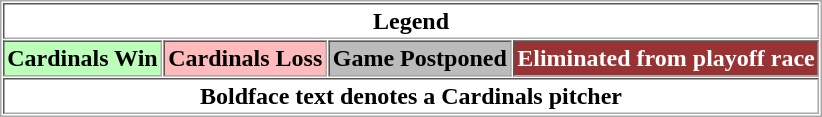<table align="center" border="1" cellpadding="2" cellspacing="1" style="border:1px solid #aaa">
<tr>
<th colspan="4">Legend</th>
</tr>
<tr>
<th style="background:#bfb;">Cardinals Win</th>
<th style="background:#fbb;">Cardinals Loss</th>
<th style="background:#bbb;">Game Postponed</th>
<th style="background:#993333;color:white;">Eliminated from playoff race</th>
</tr>
<tr>
<th colspan="5">Boldface text denotes a Cardinals pitcher</th>
</tr>
</table>
